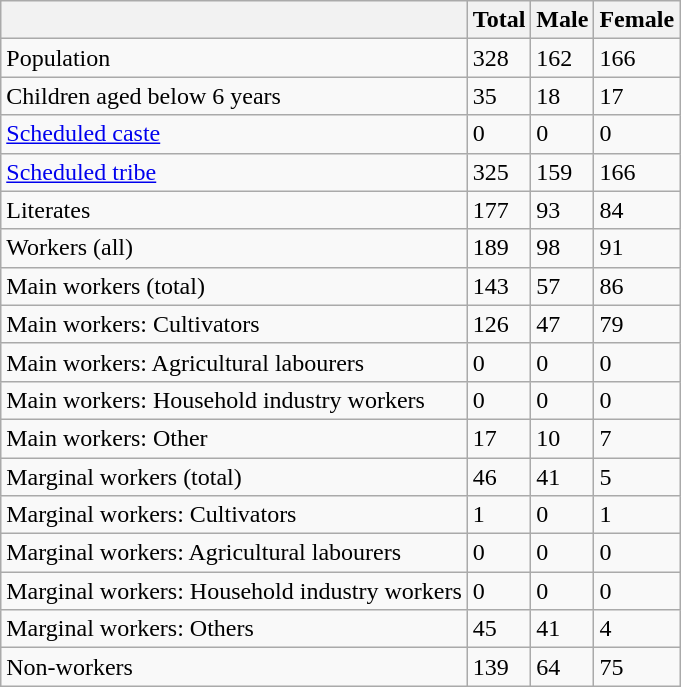<table class="wikitable sortable">
<tr>
<th></th>
<th>Total</th>
<th>Male</th>
<th>Female</th>
</tr>
<tr>
<td>Population</td>
<td>328</td>
<td>162</td>
<td>166</td>
</tr>
<tr>
<td>Children aged below 6 years</td>
<td>35</td>
<td>18</td>
<td>17</td>
</tr>
<tr>
<td><a href='#'>Scheduled caste</a></td>
<td>0</td>
<td>0</td>
<td>0</td>
</tr>
<tr>
<td><a href='#'>Scheduled tribe</a></td>
<td>325</td>
<td>159</td>
<td>166</td>
</tr>
<tr>
<td>Literates</td>
<td>177</td>
<td>93</td>
<td>84</td>
</tr>
<tr>
<td>Workers (all)</td>
<td>189</td>
<td>98</td>
<td>91</td>
</tr>
<tr>
<td>Main workers (total)</td>
<td>143</td>
<td>57</td>
<td>86</td>
</tr>
<tr>
<td>Main workers: Cultivators</td>
<td>126</td>
<td>47</td>
<td>79</td>
</tr>
<tr>
<td>Main workers: Agricultural labourers</td>
<td>0</td>
<td>0</td>
<td>0</td>
</tr>
<tr>
<td>Main workers: Household industry workers</td>
<td>0</td>
<td>0</td>
<td>0</td>
</tr>
<tr>
<td>Main workers: Other</td>
<td>17</td>
<td>10</td>
<td>7</td>
</tr>
<tr>
<td>Marginal workers (total)</td>
<td>46</td>
<td>41</td>
<td>5</td>
</tr>
<tr>
<td>Marginal workers: Cultivators</td>
<td>1</td>
<td>0</td>
<td>1</td>
</tr>
<tr>
<td>Marginal workers: Agricultural labourers</td>
<td>0</td>
<td>0</td>
<td>0</td>
</tr>
<tr>
<td>Marginal workers: Household industry workers</td>
<td>0</td>
<td>0</td>
<td>0</td>
</tr>
<tr>
<td>Marginal workers: Others</td>
<td>45</td>
<td>41</td>
<td>4</td>
</tr>
<tr>
<td>Non-workers</td>
<td>139</td>
<td>64</td>
<td>75</td>
</tr>
</table>
